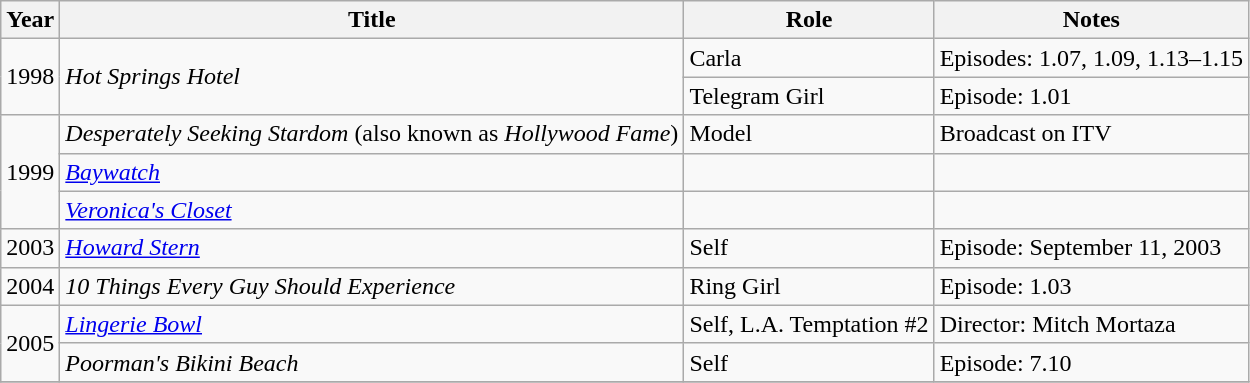<table class="wikitable">
<tr>
<th>Year</th>
<th>Title</th>
<th>Role</th>
<th>Notes</th>
</tr>
<tr>
<td rowspan="2">1998</td>
<td rowspan="2"><em>Hot Springs Hotel</em></td>
<td>Carla</td>
<td>Episodes: 1.07, 1.09, 1.13–1.15</td>
</tr>
<tr>
<td>Telegram Girl</td>
<td>Episode: 1.01</td>
</tr>
<tr>
<td rowspan="3">1999</td>
<td><em>Desperately Seeking Stardom</em> (also known as <em>Hollywood Fame</em>)</td>
<td>Model</td>
<td>Broadcast on ITV</td>
</tr>
<tr>
<td><em><a href='#'>Baywatch</a></em></td>
<td></td>
<td></td>
</tr>
<tr>
<td><em><a href='#'>Veronica's Closet</a></em></td>
<td></td>
<td></td>
</tr>
<tr>
<td>2003</td>
<td><em><a href='#'>Howard Stern</a></em></td>
<td>Self</td>
<td>Episode: September 11, 2003</td>
</tr>
<tr>
<td>2004</td>
<td><em>10 Things Every Guy Should Experience</em></td>
<td>Ring Girl</td>
<td>Episode: 1.03</td>
</tr>
<tr>
<td rowspan="2">2005</td>
<td><em><a href='#'>Lingerie Bowl</a></em></td>
<td>Self, L.A. Temptation #2</td>
<td>Director: Mitch Mortaza</td>
</tr>
<tr>
<td><em>Poorman's Bikini Beach</em></td>
<td>Self</td>
<td>Episode: 7.10</td>
</tr>
<tr>
</tr>
</table>
